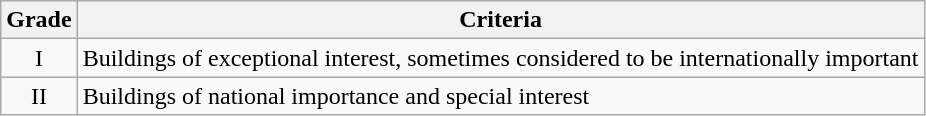<table class="wikitable">
<tr>
<th>Grade</th>
<th>Criteria</th>
</tr>
<tr>
<td align="center" >I</td>
<td>Buildings of exceptional interest, sometimes considered to be internationally important</td>
</tr>
<tr>
<td align="center" >II</td>
<td>Buildings of national importance and special interest</td>
</tr>
</table>
